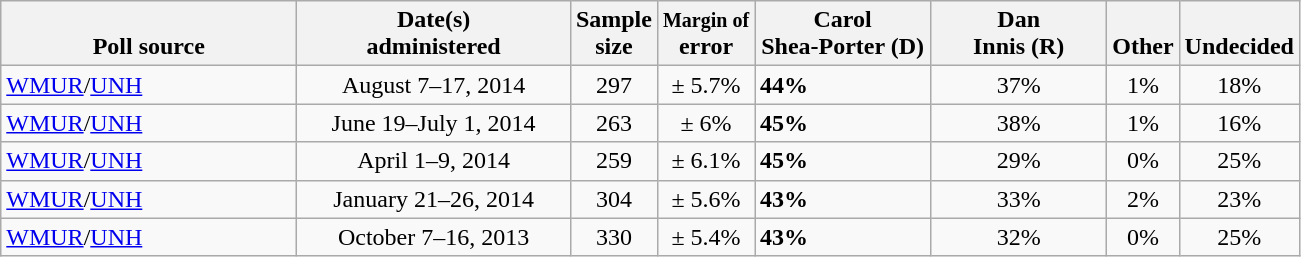<table class="wikitable">
<tr valign= bottom>
<th style="width:190px;">Poll source</th>
<th style="width:175px;">Date(s)<br>administered</th>
<th class=small>Sample<br>size</th>
<th><small>Margin of</small><br>error</th>
<th style="width:110px;">Carol<br>Shea-Porter (D)</th>
<th style="width:110px;">Dan<br>Innis (R)</th>
<th>Other</th>
<th>Undecided</th>
</tr>
<tr>
<td><a href='#'>WMUR</a>/<a href='#'>UNH</a></td>
<td align=center>August 7–17, 2014</td>
<td align=center>297</td>
<td align=center>± 5.7%</td>
<td><strong>44%</strong></td>
<td align=center>37%</td>
<td align=center>1%</td>
<td align=center>18%</td>
</tr>
<tr>
<td><a href='#'>WMUR</a>/<a href='#'>UNH</a></td>
<td align=center>June 19–July 1, 2014</td>
<td align=center>263</td>
<td align=center>± 6%</td>
<td><strong>45%</strong></td>
<td align=center>38%</td>
<td align=center>1%</td>
<td align=center>16%</td>
</tr>
<tr>
<td><a href='#'>WMUR</a>/<a href='#'>UNH</a></td>
<td align=center>April 1–9, 2014</td>
<td align=center>259</td>
<td align=center>± 6.1%</td>
<td><strong>45%</strong></td>
<td align=center>29%</td>
<td align=center>0%</td>
<td align=center>25%</td>
</tr>
<tr>
<td><a href='#'>WMUR</a>/<a href='#'>UNH</a></td>
<td align=center>January 21–26, 2014</td>
<td align=center>304</td>
<td align=center>± 5.6%</td>
<td><strong>43%</strong></td>
<td align=center>33%</td>
<td align=center>2%</td>
<td align=center>23%</td>
</tr>
<tr>
<td><a href='#'>WMUR</a>/<a href='#'>UNH</a></td>
<td align=center>October 7–16, 2013</td>
<td align=center>330</td>
<td align=center>± 5.4%</td>
<td><strong>43%</strong></td>
<td align=center>32%</td>
<td align=center>0%</td>
<td align=center>25%</td>
</tr>
</table>
